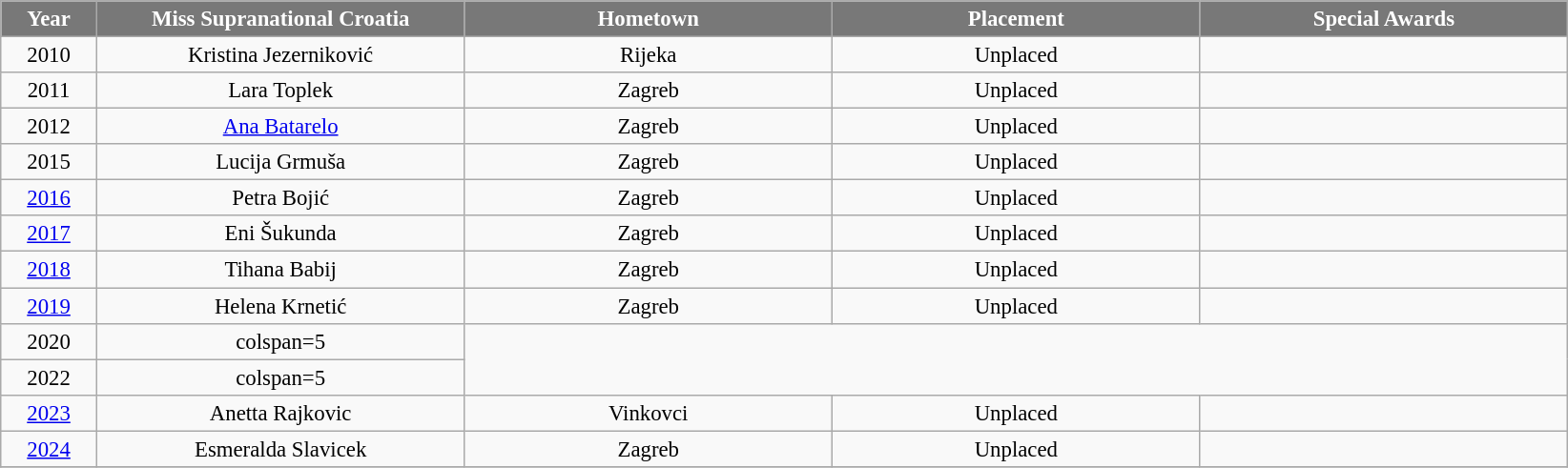<table class="wikitable sortable" style="font-size: 95%; text-align:center">
<tr>
<th width="60" style="background-color:#787878;color:#FFFFFF;">Year</th>
<th width="250" style="background-color:#787878;color:#FFFFFF;">Miss Supranational Croatia</th>
<th width="250" style="background-color:#787878;color:#FFFFFF;">Hometown</th>
<th width="250" style="background-color:#787878;color:#FFFFFF;">Placement</th>
<th width="250" style="background-color:#787878;color:#FFFFFF;">Special Awards</th>
</tr>
<tr>
<td>2010</td>
<td>Kristina Jezerniković</td>
<td>Rijeka</td>
<td>Unplaced</td>
<td></td>
</tr>
<tr>
<td>2011</td>
<td>Lara Toplek</td>
<td>Zagreb</td>
<td>Unplaced</td>
<td></td>
</tr>
<tr>
<td>2012</td>
<td><a href='#'>Ana Batarelo</a></td>
<td>Zagreb</td>
<td>Unplaced</td>
<td></td>
</tr>
<tr>
<td>2015</td>
<td>Lucija Grmuša</td>
<td>Zagreb</td>
<td>Unplaced</td>
<td></td>
</tr>
<tr>
<td><a href='#'>2016</a></td>
<td>Petra Bojić</td>
<td>Zagreb</td>
<td>Unplaced</td>
<td></td>
</tr>
<tr>
<td><a href='#'>2017</a></td>
<td>Eni Šukunda</td>
<td>Zagreb</td>
<td>Unplaced</td>
<td></td>
</tr>
<tr>
<td><a href='#'>2018</a></td>
<td>Tihana Babij</td>
<td>Zagreb</td>
<td>Unplaced</td>
<td></td>
</tr>
<tr>
<td><a href='#'>2019</a></td>
<td>Helena Krnetić</td>
<td>Zagreb</td>
<td>Unplaced</td>
<td></td>
</tr>
<tr>
<td>2020</td>
<td>colspan=5 </td>
</tr>
<tr>
<td>2022</td>
<td>colspan=5 </td>
</tr>
<tr>
<td><a href='#'>2023</a></td>
<td>Anetta Rajkovic</td>
<td>Vinkovci</td>
<td>Unplaced</td>
<td></td>
</tr>
<tr>
<td><a href='#'>2024</a></td>
<td>Esmeralda Slavicek</td>
<td>Zagreb</td>
<td>Unplaced</td>
<td></td>
</tr>
<tr>
</tr>
</table>
